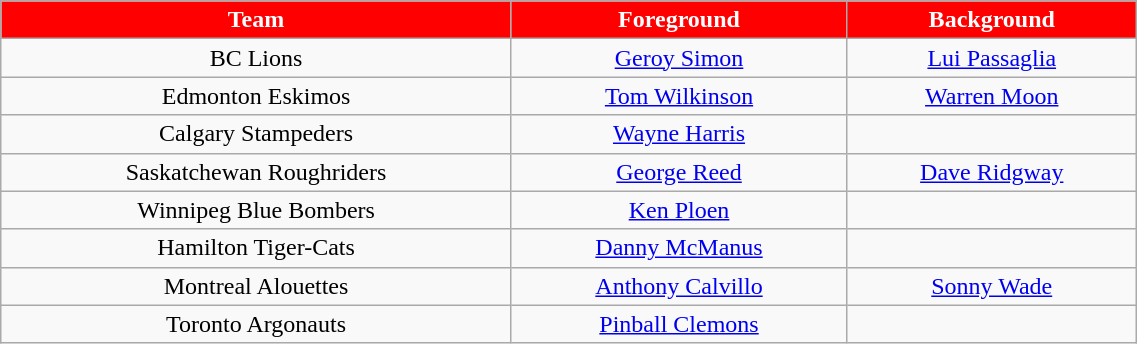<table class="wikitable" style="width:60%;">
<tr style="text-align:center; background:red; color:white;">
<td><strong>Team</strong></td>
<td><strong>Foreground</strong></td>
<td><strong>Background</strong></td>
</tr>
<tr style="text-align:center;" bgcolor="">
<td>BC Lions</td>
<td><a href='#'>Geroy Simon</a></td>
<td><a href='#'>Lui Passaglia</a></td>
</tr>
<tr style="text-align:center;" bgcolor="">
<td>Edmonton Eskimos</td>
<td><a href='#'>Tom Wilkinson</a></td>
<td><a href='#'>Warren Moon</a></td>
</tr>
<tr style="text-align:center;" bgcolor="">
<td>Calgary Stampeders</td>
<td><a href='#'>Wayne Harris</a></td>
<td></td>
</tr>
<tr style="text-align:center;" bgcolor="">
<td>Saskatchewan Roughriders</td>
<td><a href='#'>George Reed</a></td>
<td><a href='#'>Dave Ridgway</a></td>
</tr>
<tr style="text-align:center;" bgcolor="">
<td>Winnipeg Blue Bombers</td>
<td><a href='#'>Ken Ploen</a></td>
<td></td>
</tr>
<tr style="text-align:center;" bgcolor="">
<td>Hamilton Tiger-Cats</td>
<td><a href='#'>Danny McManus</a></td>
<td></td>
</tr>
<tr style="text-align:center;" bgcolor="">
<td>Montreal Alouettes</td>
<td><a href='#'>Anthony Calvillo</a></td>
<td><a href='#'>Sonny Wade</a></td>
</tr>
<tr style="text-align:center;" bgcolor="">
<td>Toronto Argonauts</td>
<td><a href='#'>Pinball Clemons</a></td>
<td></td>
</tr>
</table>
